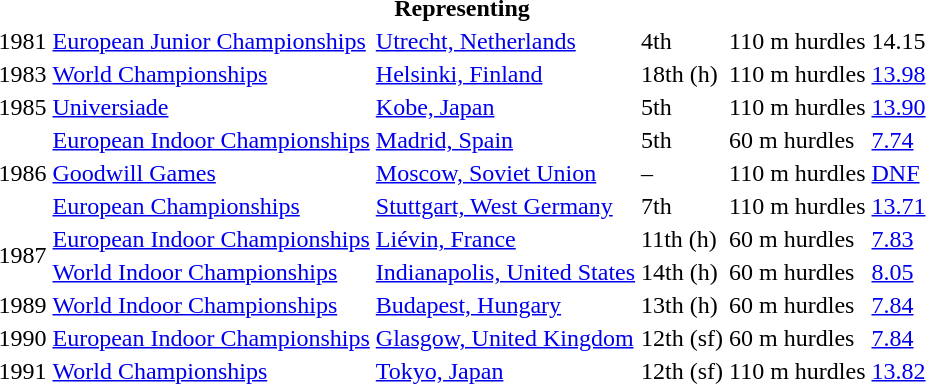<table>
<tr>
<th colspan="6">Representing </th>
</tr>
<tr>
<td>1981</td>
<td><a href='#'>European Junior Championships</a></td>
<td><a href='#'>Utrecht, Netherlands</a></td>
<td>4th</td>
<td>110 m hurdles</td>
<td>14.15</td>
</tr>
<tr>
<td>1983</td>
<td><a href='#'>World Championships</a></td>
<td><a href='#'>Helsinki, Finland</a></td>
<td>18th (h)</td>
<td>110 m hurdles</td>
<td><a href='#'>13.98</a></td>
</tr>
<tr>
<td>1985</td>
<td><a href='#'>Universiade</a></td>
<td><a href='#'>Kobe, Japan</a></td>
<td>5th</td>
<td>110 m hurdles</td>
<td><a href='#'>13.90</a></td>
</tr>
<tr>
<td rowspan=3>1986</td>
<td><a href='#'>European Indoor Championships</a></td>
<td><a href='#'>Madrid, Spain</a></td>
<td>5th</td>
<td>60 m hurdles</td>
<td><a href='#'>7.74</a></td>
</tr>
<tr>
<td><a href='#'>Goodwill Games</a></td>
<td><a href='#'>Moscow, Soviet Union</a></td>
<td>–</td>
<td>110 m hurdles</td>
<td><a href='#'>DNF</a></td>
</tr>
<tr>
<td><a href='#'>European Championships</a></td>
<td><a href='#'>Stuttgart, West Germany</a></td>
<td>7th</td>
<td>110 m hurdles</td>
<td><a href='#'>13.71</a></td>
</tr>
<tr>
<td rowspan=2>1987</td>
<td><a href='#'>European Indoor Championships</a></td>
<td><a href='#'>Liévin, France</a></td>
<td>11th (h)</td>
<td>60 m hurdles</td>
<td><a href='#'>7.83</a></td>
</tr>
<tr>
<td><a href='#'>World Indoor Championships</a></td>
<td><a href='#'>Indianapolis, United States</a></td>
<td>14th (h)</td>
<td>60 m hurdles</td>
<td><a href='#'>8.05</a></td>
</tr>
<tr>
<td>1989</td>
<td><a href='#'>World Indoor Championships</a></td>
<td><a href='#'>Budapest, Hungary</a></td>
<td>13th (h)</td>
<td>60 m hurdles</td>
<td><a href='#'>7.84</a></td>
</tr>
<tr>
<td>1990</td>
<td><a href='#'>European Indoor Championships</a></td>
<td><a href='#'>Glasgow, United Kingdom</a></td>
<td>12th (sf)</td>
<td>60 m hurdles</td>
<td><a href='#'>7.84</a></td>
</tr>
<tr>
<td>1991</td>
<td><a href='#'>World Championships</a></td>
<td><a href='#'>Tokyo, Japan</a></td>
<td>12th (sf)</td>
<td>110 m hurdles</td>
<td><a href='#'>13.82</a></td>
</tr>
</table>
